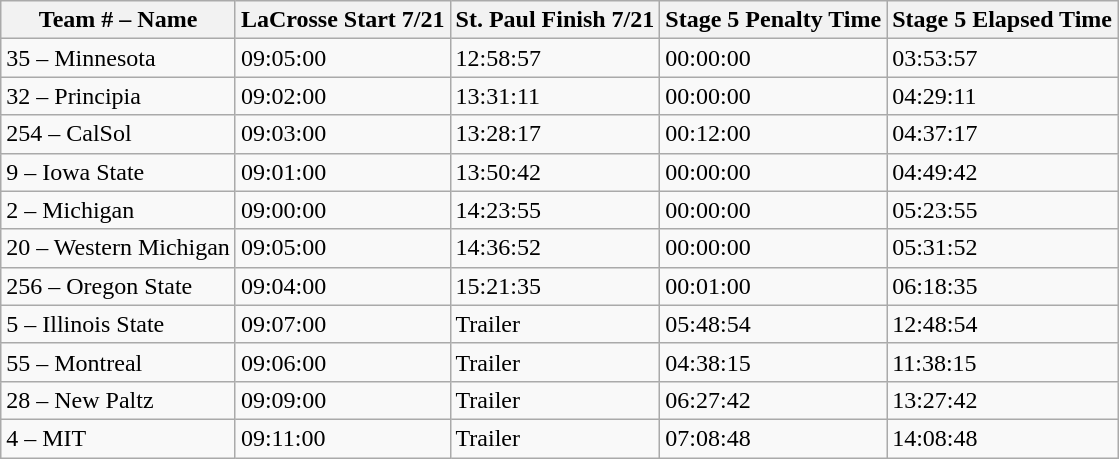<table class="wikitable">
<tr>
<th>Team # – Name</th>
<th>LaCrosse Start 7/21</th>
<th>St. Paul Finish 7/21</th>
<th>Stage 5 Penalty Time</th>
<th>Stage 5 Elapsed Time</th>
</tr>
<tr>
<td>35 – Minnesota</td>
<td>09:05:00</td>
<td>12:58:57</td>
<td>00:00:00</td>
<td>03:53:57</td>
</tr>
<tr>
<td>32 – Principia</td>
<td>09:02:00</td>
<td>13:31:11</td>
<td>00:00:00</td>
<td>04:29:11</td>
</tr>
<tr>
<td>254 – CalSol</td>
<td>09:03:00</td>
<td>13:28:17</td>
<td>00:12:00</td>
<td>04:37:17</td>
</tr>
<tr>
<td>9 – Iowa State</td>
<td>09:01:00</td>
<td>13:50:42</td>
<td>00:00:00</td>
<td>04:49:42</td>
</tr>
<tr>
<td>2 – Michigan</td>
<td>09:00:00</td>
<td>14:23:55</td>
<td>00:00:00</td>
<td>05:23:55</td>
</tr>
<tr>
<td>20 – Western Michigan</td>
<td>09:05:00</td>
<td>14:36:52</td>
<td>00:00:00</td>
<td>05:31:52</td>
</tr>
<tr>
<td>256 – Oregon State</td>
<td>09:04:00</td>
<td>15:21:35</td>
<td>00:01:00</td>
<td>06:18:35</td>
</tr>
<tr>
<td>5 – Illinois State</td>
<td>09:07:00</td>
<td>Trailer</td>
<td>05:48:54</td>
<td>12:48:54</td>
</tr>
<tr>
<td>55 – Montreal</td>
<td>09:06:00</td>
<td>Trailer</td>
<td>04:38:15</td>
<td>11:38:15</td>
</tr>
<tr>
<td>28 – New Paltz</td>
<td>09:09:00</td>
<td>Trailer</td>
<td>06:27:42</td>
<td>13:27:42</td>
</tr>
<tr>
<td>4 – MIT</td>
<td>09:11:00</td>
<td>Trailer</td>
<td>07:08:48</td>
<td>14:08:48</td>
</tr>
</table>
